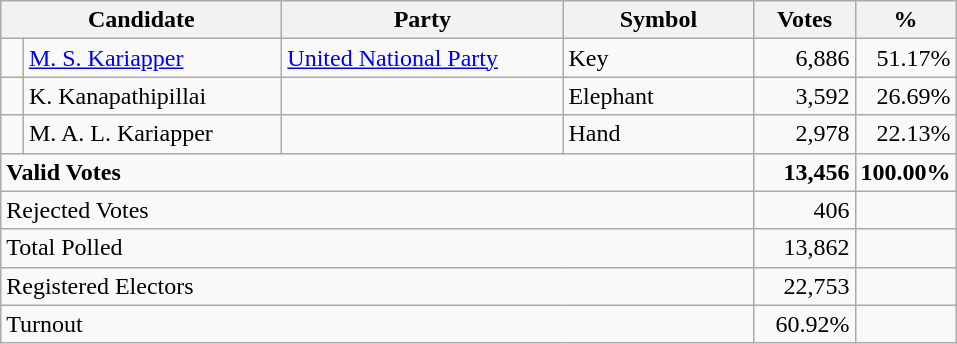<table class="wikitable" border="1" style="text-align:right;">
<tr>
<th align=left colspan=2 width="180">Candidate</th>
<th align=left width="180">Party</th>
<th align=left width="120">Symbol</th>
<th align=left width="60">Votes</th>
<th align=left width="60">%</th>
</tr>
<tr>
<td bgcolor=> </td>
<td align=left><a href='#'>M. S. Kariapper</a></td>
<td align=left><a href='#'>United National Party</a></td>
<td align=left>Key</td>
<td>6,886</td>
<td>51.17%</td>
</tr>
<tr>
<td></td>
<td align=left>K. Kanapathipillai</td>
<td></td>
<td align=left>Elephant</td>
<td>3,592</td>
<td>26.69%</td>
</tr>
<tr>
<td></td>
<td align=left>M. A. L. Kariapper</td>
<td></td>
<td align=left>Hand</td>
<td>2,978</td>
<td>22.13%</td>
</tr>
<tr>
<td align=left colspan=4><strong>Valid Votes</strong></td>
<td><strong>13,456</strong></td>
<td><strong>100.00%</strong></td>
</tr>
<tr>
<td align=left colspan=4>Rejected Votes</td>
<td>406</td>
<td></td>
</tr>
<tr>
<td align=left colspan=4>Total Polled</td>
<td>13,862</td>
<td></td>
</tr>
<tr>
<td align=left colspan=4>Registered Electors</td>
<td>22,753</td>
<td></td>
</tr>
<tr>
<td align=left colspan=4>Turnout</td>
<td>60.92%</td>
<td></td>
</tr>
</table>
